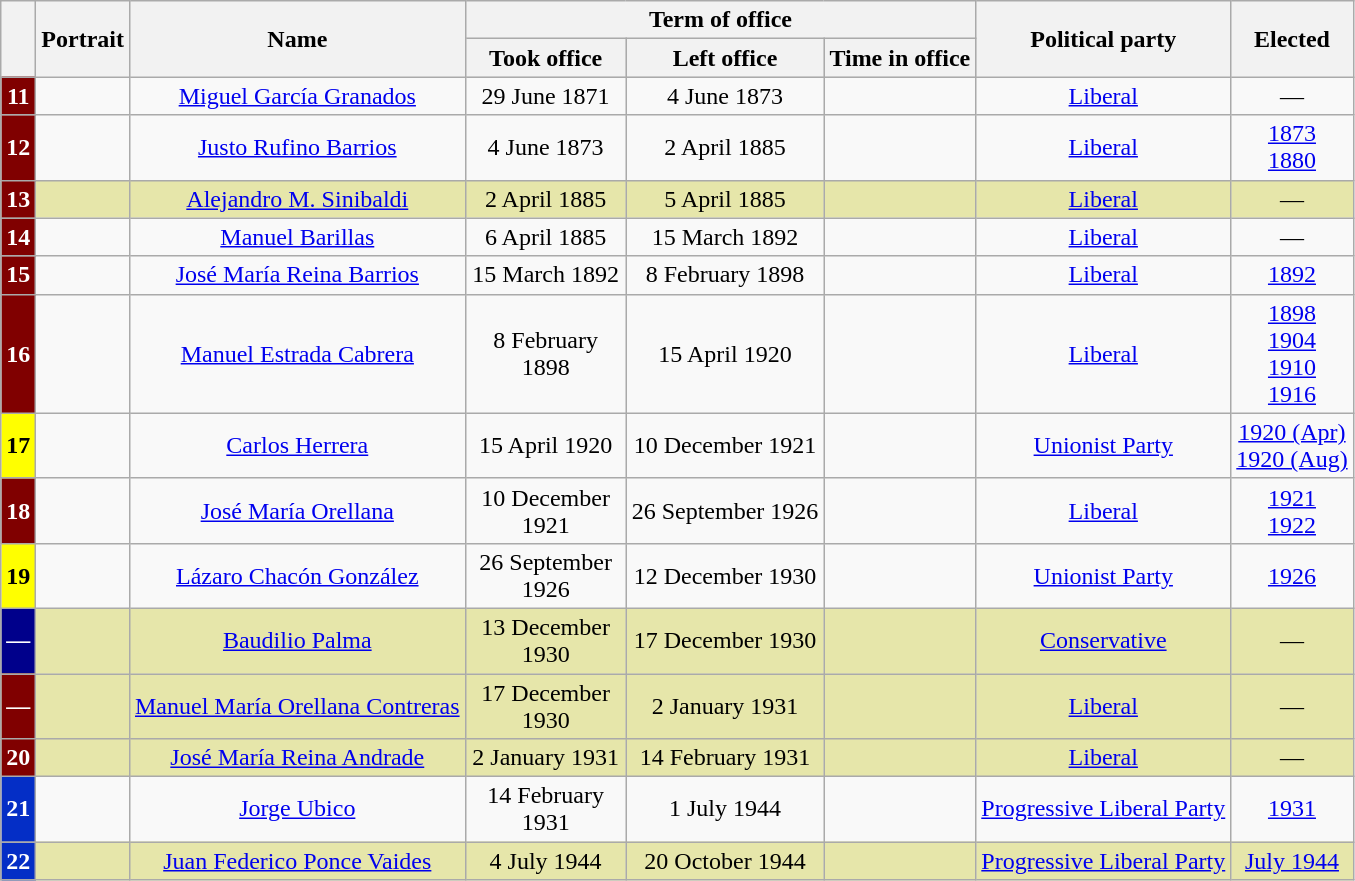<table class="wikitable" style="text-align:center">
<tr>
<th rowspan="2"></th>
<th rowspan="2">Portrait</th>
<th rowspan="2">Name<br></th>
<th colspan="3">Term of office</th>
<th rowspan="2">Political party</th>
<th rowspan="2">Elected</th>
</tr>
<tr style="background:#cccccc">
<th width="100">Took office</th>
<th>Left office</th>
<th>Time in office</th>
</tr>
<tr>
<th style="background:Maroon; color:white">11</th>
<td></td>
<td><a href='#'>Miguel García Granados</a><br></td>
<td>29 June 1871</td>
<td>4 June 1873</td>
<td></td>
<td><a href='#'>Liberal</a></td>
<td>—</td>
</tr>
<tr>
<th style="background:Maroon; color:white">12</th>
<td></td>
<td><a href='#'>Justo Rufino Barrios</a><br></td>
<td>4 June 1873</td>
<td>2 April 1885</td>
<td></td>
<td><a href='#'>Liberal</a></td>
<td><a href='#'>1873</a><br><a href='#'>1880</a></td>
</tr>
<tr style="background:#E6E6AA">
<th style="background:Maroon; color:white">13</th>
<td></td>
<td><a href='#'>Alejandro M. Sinibaldi</a><br></td>
<td>2 April 1885</td>
<td>5 April 1885</td>
<td></td>
<td><a href='#'>Liberal</a></td>
<td>—</td>
</tr>
<tr>
<th style="background:Maroon; color:white">14</th>
<td></td>
<td><a href='#'>Manuel Barillas</a><br></td>
<td>6 April 1885</td>
<td>15 March 1892</td>
<td></td>
<td><a href='#'>Liberal</a></td>
<td>—</td>
</tr>
<tr>
<th style="background:Maroon; color:white">15</th>
<td></td>
<td><a href='#'>José María Reina Barrios</a><br></td>
<td>15 March 1892</td>
<td>8 February 1898</td>
<td></td>
<td><a href='#'>Liberal</a></td>
<td><a href='#'>1892</a></td>
</tr>
<tr>
<th style="background:Maroon; color:white">16</th>
<td></td>
<td><a href='#'>Manuel Estrada Cabrera</a><br></td>
<td>8 February 1898</td>
<td>15 April 1920</td>
<td></td>
<td><a href='#'>Liberal</a></td>
<td><a href='#'>1898</a><br><a href='#'>1904</a><br><a href='#'>1910</a><br><a href='#'>1916</a></td>
</tr>
<tr>
<th style="background:Yellow; color:black">17</th>
<td></td>
<td><a href='#'>Carlos Herrera</a><br></td>
<td>15 April 1920</td>
<td>10 December 1921</td>
<td></td>
<td><a href='#'>Unionist Party</a></td>
<td><a href='#'>1920 (Apr)</a><br><a href='#'>1920 (Aug)</a></td>
</tr>
<tr>
<th style="background:Maroon; color:white">18</th>
<td></td>
<td><a href='#'>José María Orellana</a><br></td>
<td>10 December 1921</td>
<td>26 September 1926</td>
<td></td>
<td><a href='#'>Liberal</a></td>
<td><a href='#'>1921</a><br><a href='#'>1922</a></td>
</tr>
<tr>
<th style="background:Yellow; color:black">19</th>
<td></td>
<td><a href='#'>Lázaro Chacón González</a><br></td>
<td>26 September 1926</td>
<td>12 December 1930</td>
<td></td>
<td><a href='#'>Unionist Party</a></td>
<td><a href='#'>1926</a></td>
</tr>
<tr style="background:#E6E6AA">
<th style="background:DarkBlue; color:white">—</th>
<td></td>
<td><a href='#'>Baudilio Palma</a><br></td>
<td>13 December 1930</td>
<td>17 December 1930</td>
<td></td>
<td><a href='#'>Conservative</a></td>
<td>—</td>
</tr>
<tr style="background:#E6E6AA">
<th style="background:Maroon; color:white">—</th>
<td></td>
<td><a href='#'>Manuel María Orellana Contreras</a><br></td>
<td>17 December 1930</td>
<td>2 January 1931</td>
<td></td>
<td><a href='#'>Liberal</a></td>
<td>—</td>
</tr>
<tr style="background:#E6E6AA">
<th style="background:Maroon; color:white">20</th>
<td></td>
<td><a href='#'>José María Reina Andrade</a><br></td>
<td>2 January 1931</td>
<td>14 February 1931</td>
<td></td>
<td><a href='#'>Liberal</a></td>
<td>—</td>
</tr>
<tr>
<th style="background:#042EC6; color:white">21</th>
<td></td>
<td><a href='#'>Jorge Ubico</a><br></td>
<td>14 February 1931</td>
<td>1 July 1944</td>
<td></td>
<td><a href='#'>Progressive Liberal Party</a></td>
<td><a href='#'>1931</a></td>
</tr>
<tr style="background:#E6E6AA">
<th style="background:#042EC6; color:white">22</th>
<td></td>
<td><a href='#'>Juan Federico Ponce Vaides</a><br></td>
<td>4 July 1944</td>
<td>20 October 1944</td>
<td></td>
<td><a href='#'>Progressive Liberal Party</a></td>
<td><a href='#'>July 1944</a></td>
</tr>
</table>
